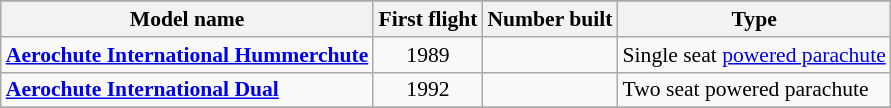<table class="wikitable" align=center style="font-size:90%;">
<tr>
</tr>
<tr style="background:#efefef;">
<th>Model name</th>
<th>First flight</th>
<th>Number built</th>
<th>Type</th>
</tr>
<tr>
<td align=left><strong><a href='#'>Aerochute International Hummerchute</a></strong></td>
<td align=center>1989</td>
<td align=center></td>
<td align=left>Single seat <a href='#'>powered parachute</a></td>
</tr>
<tr>
<td align=left><strong><a href='#'>Aerochute International Dual</a></strong></td>
<td align=center>1992</td>
<td align=center></td>
<td align=left>Two seat powered parachute</td>
</tr>
<tr>
</tr>
</table>
